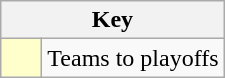<table class="wikitable" style="text-align: center;">
<tr>
<th colspan=2>Key</th>
</tr>
<tr>
<td style="background:#ffc; width:20px;"></td>
<td align=left>Teams to playoffs</td>
</tr>
</table>
